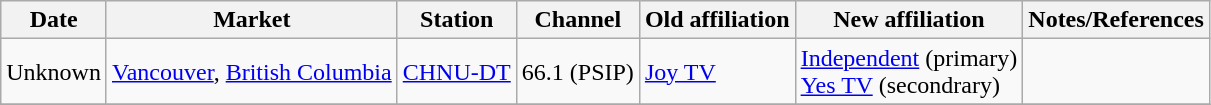<table class="wikitable">
<tr>
<th>Date</th>
<th>Market</th>
<th>Station</th>
<th>Channel</th>
<th>Old affiliation</th>
<th>New affiliation</th>
<th>Notes/References</th>
</tr>
<tr>
<td>Unknown</td>
<td><a href='#'>Vancouver</a>, <a href='#'>British Columbia</a></td>
<td><a href='#'>CHNU-DT</a></td>
<td>66.1 (PSIP)</td>
<td><a href='#'>Joy TV</a></td>
<td><a href='#'>Independent</a> (primary) <br> <a href='#'>Yes TV</a> (secondrary)</td>
<td></td>
</tr>
<tr>
</tr>
</table>
